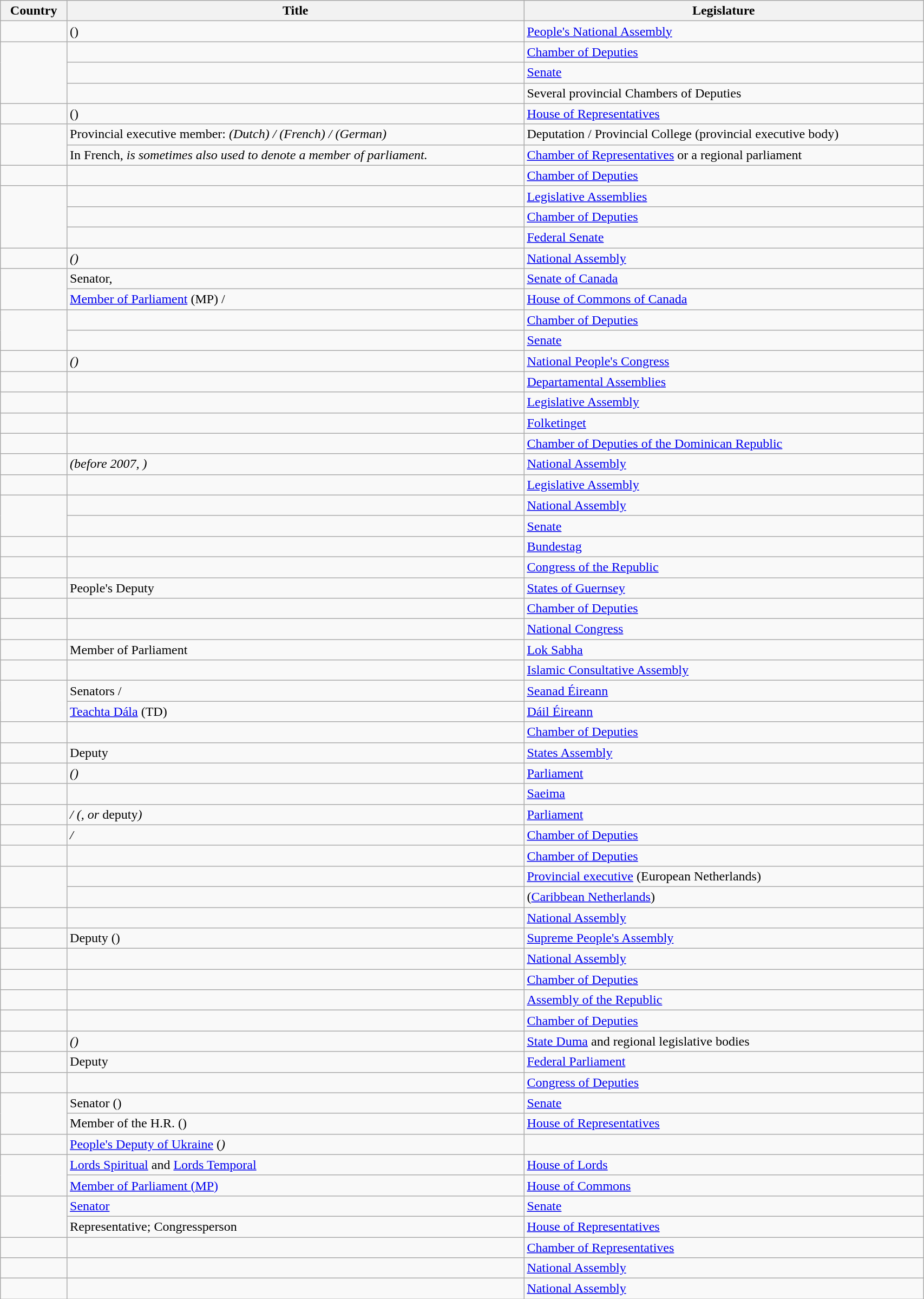<table width=90% class="wikitable">
<tr>
<th>Country</th>
<th>Title</th>
<th>Legislature</th>
</tr>
<tr>
<td></td>
<td><em></em> ()</td>
<td><a href='#'>People's National Assembly</a></td>
</tr>
<tr>
<td rowspan="3"></td>
<td><em></em></td>
<td><a href='#'>Chamber of Deputies</a></td>
</tr>
<tr>
<td><em></td>
<td><a href='#'>Senate</a></td>
</tr>
<tr>
<td></em><em></td>
<td>Several provincial Chambers of Deputies</td>
</tr>
<tr>
<td></td>
<td> ()</td>
<td><a href='#'>House of Representatives</a></td>
</tr>
<tr>
<td rowspan="2"></td>
<td>Provincial executive member: </em><em> (Dutch) / </em><em> (French) /  (German)</td>
<td>Deputation / Provincial College (provincial executive body)</td>
</tr>
<tr>
<td>In French, </em><em> is sometimes also used to denote a member of parliament.</td>
<td><a href='#'>Chamber of Representatives</a> or a regional parliament</td>
</tr>
<tr>
<td></td>
<td></td>
<td><a href='#'>Chamber of Deputies</a></td>
</tr>
<tr>
<td rowspan="3"></td>
<td></em><em></td>
<td><a href='#'>Legislative Assemblies</a></td>
</tr>
<tr>
<td><span></em><em></span></td>
<td><a href='#'>Chamber of Deputies</a></td>
</tr>
<tr>
<td></em><em></td>
<td><a href='#'>Federal Senate</a></td>
</tr>
<tr>
<td></td>
<td></em><em> (</em><em>)</td>
<td><a href='#'>National Assembly</a></td>
</tr>
<tr>
<td rowspan="2"></td>
<td>Senator, </em><em></td>
<td><a href='#'>Senate of Canada</a></td>
</tr>
<tr>
<td><a href='#'>Member of Parliament</a> (MP) / </em><em></td>
<td><a href='#'>House of Commons of Canada</a></td>
</tr>
<tr>
<td rowspan="2"></td>
<td></td>
<td><a href='#'>Chamber of Deputies</a></td>
</tr>
<tr>
<td></td>
<td><a href='#'>Senate</a></td>
</tr>
<tr>
<td></td>
<td></em><em> ()</td>
<td><a href='#'>National People's Congress</a></td>
</tr>
<tr>
<td></td>
<td></em><em></td>
<td><a href='#'>Departamental Assemblies</a></td>
</tr>
<tr>
<td></td>
<td></td>
<td><a href='#'>Legislative Assembly</a></td>
</tr>
<tr>
<td></td>
<td></em><em></td>
<td><a href='#'>Folketinget</a></td>
</tr>
<tr>
<td></td>
<td></td>
<td><a href='#'>Chamber of Deputies of the Dominican Republic</a></td>
</tr>
<tr>
<td></td>
<td></em><em> (before 2007, </em><em>)</td>
<td><a href='#'>National Assembly</a></td>
</tr>
<tr>
<td></td>
<td></td>
<td><a href='#'>Legislative Assembly</a></td>
</tr>
<tr>
<td rowspan="2"></td>
<td></em><em></td>
<td><a href='#'>National Assembly</a></td>
</tr>
<tr>
<td></em><em></td>
<td><a href='#'>Senate</a></td>
</tr>
<tr>
<td></td>
<td></td>
<td><a href='#'>Bundestag</a></td>
</tr>
<tr>
<td></td>
<td></td>
<td><a href='#'>Congress of the Republic</a></td>
</tr>
<tr>
<td></td>
<td></em>People's Deputy<em></td>
<td><a href='#'>States of Guernsey</a></td>
</tr>
<tr>
<td></td>
<td></em><em></td>
<td><a href='#'>Chamber of Deputies</a></td>
</tr>
<tr>
<td></td>
<td></td>
<td><a href='#'>National Congress</a></td>
</tr>
<tr>
<td></td>
<td></em>Member of Parliament<em></td>
<td><a href='#'>Lok Sabha</a></td>
</tr>
<tr>
<td></td>
<td></em><em></td>
<td><a href='#'>Islamic Consultative Assembly</a></td>
</tr>
<tr>
<td rowspan="2"></td>
<td>Senators / </em><em></td>
<td><a href='#'>Seanad Éireann</a></td>
</tr>
<tr>
<td><a href='#'>Teachta Dála</a> (TD)</td>
<td><a href='#'>Dáil Éireann</a></td>
</tr>
<tr>
<td></td>
<td></em><em></td>
<td><a href='#'>Chamber of Deputies</a></td>
</tr>
<tr>
<td></td>
<td></em>Deputy<em></td>
<td><a href='#'>States Assembly</a></td>
</tr>
<tr>
<td></td>
<td></em><em> (</em><em>)</td>
<td><a href='#'>Parliament</a></td>
</tr>
<tr>
<td></td>
<td></em><em></td>
<td><a href='#'>Saeima</a></td>
</tr>
<tr>
<td></td>
<td></em><em>/</em><em> (</em><em>, or </em>deputy<em>)</td>
<td><a href='#'>Parliament</a></td>
</tr>
<tr>
<td></td>
<td></em><em> / </em><em></td>
<td><a href='#'>Chamber of Deputies</a></td>
</tr>
<tr>
<td></td>
<td></td>
<td><a href='#'>Chamber of Deputies</a></td>
</tr>
<tr>
<td rowspan="2"></td>
<td></em><em></td>
<td><a href='#'>Provincial executive</a> (European Netherlands)</td>
</tr>
<tr>
<td></em><em></td>
<td> (<a href='#'>Caribbean Netherlands</a>)</td>
</tr>
<tr>
<td></td>
<td></td>
<td><a href='#'>National Assembly</a></td>
</tr>
<tr>
<td></td>
<td>Deputy ()</td>
<td><a href='#'>Supreme People's Assembly</a></td>
</tr>
<tr>
<td></td>
<td></td>
<td><a href='#'>National Assembly</a></td>
</tr>
<tr>
<td></td>
<td></td>
<td><a href='#'>Chamber of Deputies</a></td>
</tr>
<tr>
<td></td>
<td></em><em></td>
<td><a href='#'>Assembly of the Republic</a></td>
</tr>
<tr>
<td></td>
<td></em><em></td>
<td><a href='#'>Chamber of Deputies</a></td>
</tr>
<tr>
<td></td>
<td></em><em> ()</td>
<td><a href='#'>State Duma</a> and regional legislative bodies</td>
</tr>
<tr>
<td></td>
<td></em>Deputy<em></td>
<td><a href='#'>Federal Parliament</a></td>
</tr>
<tr>
<td></td>
<td></td>
<td><a href='#'>Congress of Deputies</a></td>
</tr>
<tr>
<td rowspan="2"></td>
<td>Senator ()</td>
<td><a href='#'>Senate</a></td>
</tr>
<tr>
<td>Member of the H.R. ()</td>
<td><a href='#'>House of Representatives</a></td>
</tr>
<tr>
<td></td>
<td><a href='#'>People's Deputy of Ukraine</a> (</em><em>)</td>
<td></td>
</tr>
<tr>
<td rowspan="2"></td>
<td><a href='#'>Lords Spiritual</a> and <a href='#'>Lords Temporal</a></td>
<td><a href='#'>House of Lords</a></td>
</tr>
<tr>
<td><a href='#'>Member of Parliament (MP)</a></td>
<td><a href='#'>House of Commons</a></td>
</tr>
<tr>
<td rowspan="2"></td>
<td><a href='#'>Senator</a></td>
<td><a href='#'>Senate</a></td>
</tr>
<tr>
<td>Representative; Congressperson</td>
<td><a href='#'>House of Representatives</a></td>
</tr>
<tr>
<td></td>
<td></td>
<td><a href='#'>Chamber of Representatives</a></td>
</tr>
<tr>
<td></td>
<td></td>
<td><a href='#'>National Assembly</a></td>
</tr>
<tr>
<td></td>
<td></td>
<td><a href='#'>National Assembly</a></td>
</tr>
</table>
